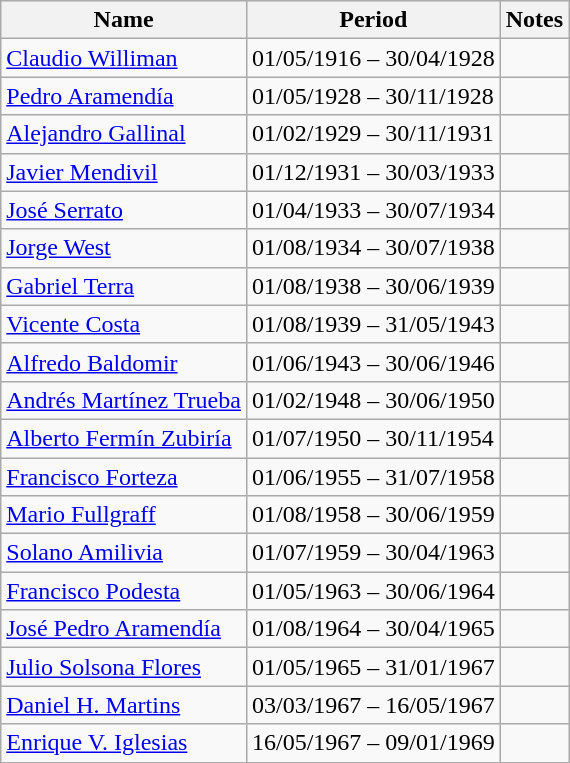<table class="wikitable">
<tr>
<th>Name</th>
<th>Period</th>
<th>Notes</th>
</tr>
<tr>
<td><a href='#'>Claudio Williman</a></td>
<td>01/05/1916 – 30/04/1928</td>
<td></td>
</tr>
<tr>
<td><a href='#'>Pedro Aramendía</a></td>
<td>01/05/1928 – 30/11/1928</td>
<td></td>
</tr>
<tr>
<td><a href='#'>Alejandro Gallinal</a></td>
<td>01/02/1929 – 30/11/1931</td>
<td></td>
</tr>
<tr>
<td><a href='#'>Javier Mendivil</a></td>
<td>01/12/1931 – 30/03/1933</td>
<td></td>
</tr>
<tr>
<td><a href='#'>José Serrato</a></td>
<td>01/04/1933 – 30/07/1934</td>
<td></td>
</tr>
<tr>
<td><a href='#'>Jorge West</a></td>
<td>01/08/1934 – 30/07/1938</td>
<td></td>
</tr>
<tr>
<td><a href='#'>Gabriel Terra</a></td>
<td>01/08/1938 – 30/06/1939</td>
<td></td>
</tr>
<tr>
<td><a href='#'>Vicente Costa</a></td>
<td>01/08/1939 – 31/05/1943</td>
<td></td>
</tr>
<tr>
<td><a href='#'>Alfredo Baldomir</a></td>
<td>01/06/1943 – 30/06/1946</td>
<td></td>
</tr>
<tr>
<td><a href='#'>Andrés Martínez Trueba</a></td>
<td>01/02/1948 – 30/06/1950</td>
<td></td>
</tr>
<tr>
<td><a href='#'>Alberto Fermín Zubiría</a></td>
<td>01/07/1950 – 30/11/1954</td>
<td></td>
</tr>
<tr>
<td><a href='#'>Francisco Forteza</a></td>
<td>01/06/1955 – 31/07/1958</td>
<td></td>
</tr>
<tr>
<td><a href='#'>Mario Fullgraff</a></td>
<td>01/08/1958 – 30/06/1959</td>
<td></td>
</tr>
<tr>
<td><a href='#'>Solano Amilivia</a></td>
<td>01/07/1959 – 30/04/1963</td>
<td></td>
</tr>
<tr>
<td><a href='#'>Francisco Podesta</a></td>
<td>01/05/1963 – 30/06/1964</td>
<td></td>
</tr>
<tr>
<td><a href='#'>José Pedro Aramendía</a></td>
<td>01/08/1964 – 30/04/1965</td>
<td></td>
</tr>
<tr>
<td><a href='#'>Julio Solsona Flores</a></td>
<td>01/05/1965 – 31/01/1967</td>
<td></td>
</tr>
<tr>
<td><a href='#'>Daniel H. Martins</a></td>
<td>03/03/1967 – 16/05/1967</td>
<td></td>
</tr>
<tr>
<td><a href='#'>Enrique V. Iglesias</a></td>
<td>16/05/1967 – 09/01/1969</td>
<td></td>
</tr>
<tr>
</tr>
</table>
